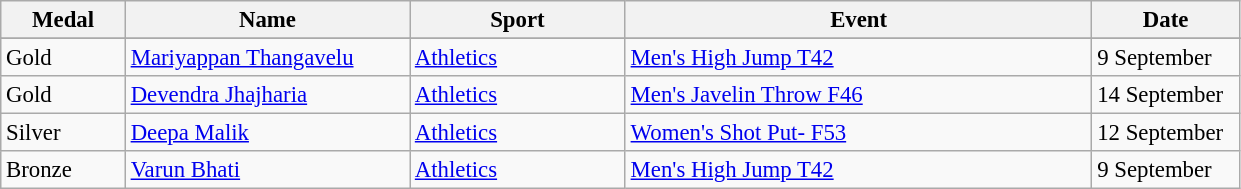<table class="wikitable sortable" style="font-size:95%">
<tr>
<th style="width:5em">Medal</th>
<th style="width:12em">Name</th>
<th style="width:9em">Sport</th>
<th style="width:20em">Event</th>
<th style="width:6em">Date</th>
</tr>
<tr>
</tr>
<tr>
<td> Gold</td>
<td><a href='#'>Mariyappan Thangavelu</a></td>
<td><a href='#'>Athletics</a></td>
<td><a href='#'>Men's High Jump T42</a></td>
<td>9 September</td>
</tr>
<tr>
<td> Gold</td>
<td><a href='#'>Devendra Jhajharia</a></td>
<td><a href='#'>Athletics</a></td>
<td><a href='#'>Men's Javelin Throw F46</a></td>
<td>14 September</td>
</tr>
<tr>
<td> Silver</td>
<td><a href='#'>Deepa Malik</a></td>
<td><a href='#'>Athletics</a></td>
<td><a href='#'>Women's Shot Put- F53</a></td>
<td>12 September</td>
</tr>
<tr>
<td> Bronze</td>
<td><a href='#'>Varun Bhati</a></td>
<td><a href='#'>Athletics</a></td>
<td><a href='#'>Men's High Jump T42</a></td>
<td>9 September</td>
</tr>
</table>
